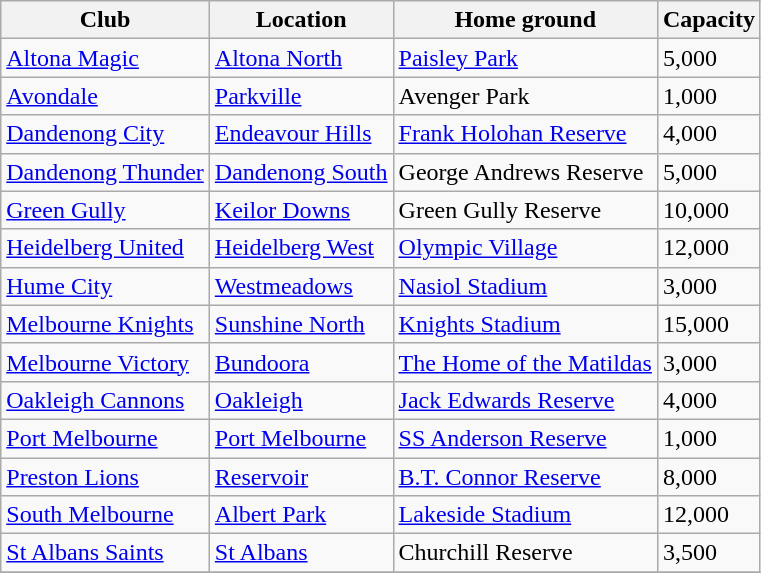<table class="wikitable sortable">
<tr>
<th>Club</th>
<th>Location</th>
<th>Home ground</th>
<th>Capacity</th>
</tr>
<tr>
<td><a href='#'>Altona Magic</a></td>
<td><a href='#'>Altona North</a></td>
<td><a href='#'>Paisley Park</a></td>
<td>5,000</td>
</tr>
<tr>
<td><a href='#'>Avondale</a></td>
<td><a href='#'>Parkville</a></td>
<td>Avenger Park</td>
<td>1,000</td>
</tr>
<tr>
<td><a href='#'>Dandenong City</a></td>
<td><a href='#'>Endeavour Hills</a></td>
<td><a href='#'>Frank Holohan Reserve</a></td>
<td>4,000</td>
</tr>
<tr>
<td><a href='#'>Dandenong Thunder</a></td>
<td><a href='#'>Dandenong South</a></td>
<td>George Andrews Reserve</td>
<td>5,000</td>
</tr>
<tr>
<td><a href='#'>Green Gully</a></td>
<td><a href='#'>Keilor Downs</a></td>
<td>Green Gully Reserve</td>
<td>10,000</td>
</tr>
<tr>
<td><a href='#'>Heidelberg United</a></td>
<td><a href='#'>Heidelberg West</a></td>
<td><a href='#'>Olympic Village</a></td>
<td>12,000</td>
</tr>
<tr>
<td><a href='#'>Hume City</a></td>
<td><a href='#'>Westmeadows</a></td>
<td><a href='#'>Nasiol Stadium</a></td>
<td>3,000</td>
</tr>
<tr>
<td><a href='#'>Melbourne Knights</a></td>
<td><a href='#'>Sunshine North</a></td>
<td><a href='#'>Knights Stadium</a></td>
<td>15,000</td>
</tr>
<tr>
<td><a href='#'>Melbourne Victory</a></td>
<td><a href='#'>Bundoora</a></td>
<td><a href='#'>The Home of the Matildas</a></td>
<td>3,000</td>
</tr>
<tr>
<td><a href='#'>Oakleigh Cannons</a></td>
<td><a href='#'>Oakleigh</a></td>
<td><a href='#'>Jack Edwards Reserve</a></td>
<td>4,000</td>
</tr>
<tr>
<td><a href='#'>Port Melbourne</a></td>
<td><a href='#'>Port Melbourne</a></td>
<td><a href='#'>SS Anderson Reserve</a></td>
<td>1,000</td>
</tr>
<tr>
<td><a href='#'>Preston Lions</a></td>
<td><a href='#'>Reservoir</a></td>
<td><a href='#'>B.T. Connor Reserve</a></td>
<td>8,000</td>
</tr>
<tr>
<td><a href='#'>South Melbourne</a></td>
<td><a href='#'>Albert Park</a></td>
<td><a href='#'>Lakeside Stadium</a></td>
<td>12,000</td>
</tr>
<tr>
<td><a href='#'>St Albans Saints</a></td>
<td><a href='#'>St Albans</a></td>
<td>Churchill Reserve</td>
<td>3,500</td>
</tr>
<tr>
</tr>
</table>
